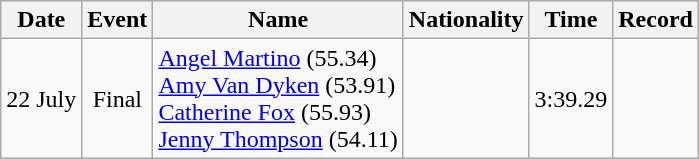<table class=wikitable style=text-align:center>
<tr>
<th>Date</th>
<th>Event</th>
<th>Name</th>
<th>Nationality</th>
<th>Time</th>
<th>Record</th>
</tr>
<tr>
<td>22 July</td>
<td>Final</td>
<td align=left><a href='#'>Angel Martino</a> (55.34)<br><a href='#'>Amy Van Dyken</a> (53.91)<br><a href='#'>Catherine Fox</a> (55.93)<br><a href='#'>Jenny Thompson</a> (54.11)</td>
<td align=left></td>
<td>3:39.29</td>
<td></td>
</tr>
</table>
